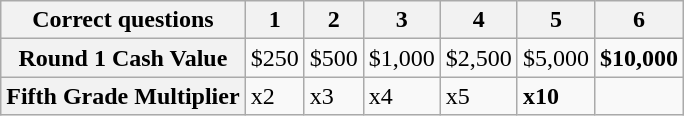<table class="wikitable" text-align:center;>
<tr>
<th>Correct questions</th>
<th>1</th>
<th>2</th>
<th>3</th>
<th>4</th>
<th>5</th>
<th>6</th>
</tr>
<tr>
<th>Round 1 Cash Value</th>
<td>$250</td>
<td>$500</td>
<td>$1,000</td>
<td>$2,500</td>
<td>$5,000</td>
<td><strong>$10,000</strong></td>
</tr>
<tr>
<th>Fifth Grade Multiplier</th>
<td>x2</td>
<td>x3</td>
<td>x4</td>
<td>x5</td>
<td><strong>x10</strong></td>
<td></td>
</tr>
</table>
